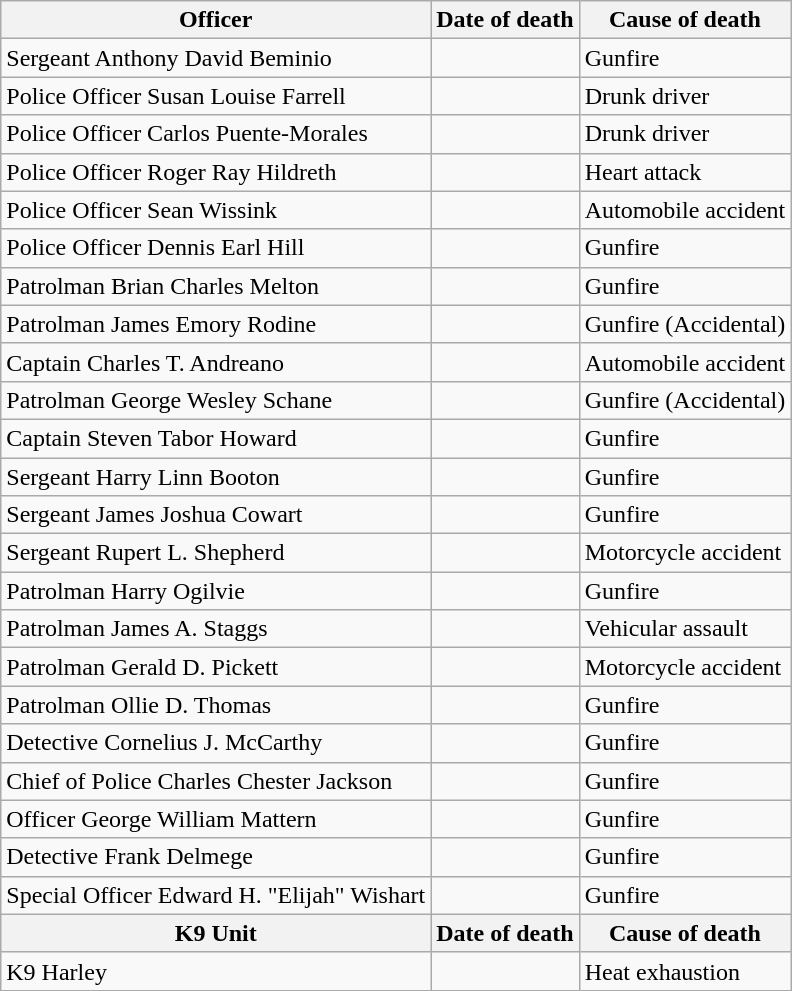<table class="wikitable">
<tr>
<th>Officer</th>
<th>Date of death</th>
<th>Cause of death</th>
</tr>
<tr>
<td>Sergeant Anthony David Beminio</td>
<td></td>
<td>Gunfire</td>
</tr>
<tr>
<td>Police Officer Susan Louise Farrell</td>
<td></td>
<td>Drunk driver</td>
</tr>
<tr>
<td>Police Officer Carlos Puente-Morales</td>
<td></td>
<td>Drunk driver</td>
</tr>
<tr>
<td>Police Officer Roger Ray Hildreth</td>
<td></td>
<td>Heart attack</td>
</tr>
<tr>
<td>Police Officer Sean Wissink</td>
<td></td>
<td>Automobile accident</td>
</tr>
<tr>
<td>Police Officer Dennis Earl Hill</td>
<td></td>
<td>Gunfire</td>
</tr>
<tr>
<td>Patrolman Brian Charles Melton</td>
<td></td>
<td>Gunfire</td>
</tr>
<tr>
<td>Patrolman James Emory Rodine</td>
<td></td>
<td>Gunfire (Accidental)</td>
</tr>
<tr>
<td>Captain Charles T. Andreano</td>
<td></td>
<td>Automobile accident</td>
</tr>
<tr>
<td>Patrolman George Wesley Schane</td>
<td></td>
<td>Gunfire (Accidental)</td>
</tr>
<tr>
<td>Captain Steven Tabor Howard</td>
<td></td>
<td>Gunfire</td>
</tr>
<tr>
<td>Sergeant Harry Linn Booton</td>
<td></td>
<td>Gunfire</td>
</tr>
<tr>
<td>Sergeant James Joshua Cowart</td>
<td></td>
<td>Gunfire</td>
</tr>
<tr>
<td>Sergeant Rupert L. Shepherd</td>
<td></td>
<td>Motorcycle accident</td>
</tr>
<tr>
<td>Patrolman Harry Ogilvie</td>
<td></td>
<td>Gunfire</td>
</tr>
<tr>
<td>Patrolman James A. Staggs</td>
<td></td>
<td>Vehicular assault</td>
</tr>
<tr>
<td>Patrolman Gerald D. Pickett</td>
<td></td>
<td>Motorcycle accident</td>
</tr>
<tr>
<td>Patrolman Ollie D. Thomas</td>
<td></td>
<td>Gunfire</td>
</tr>
<tr>
<td>Detective Cornelius J. McCarthy</td>
<td></td>
<td>Gunfire</td>
</tr>
<tr>
<td>Chief of Police Charles Chester Jackson</td>
<td></td>
<td>Gunfire</td>
</tr>
<tr>
<td>Officer George William Mattern</td>
<td></td>
<td>Gunfire</td>
</tr>
<tr>
<td>Detective Frank Delmege</td>
<td></td>
<td>Gunfire</td>
</tr>
<tr>
<td>Special Officer Edward H. "Elijah" Wishart</td>
<td></td>
<td>Gunfire</td>
</tr>
<tr>
<th>K9 Unit</th>
<th>Date of death</th>
<th>Cause of death</th>
</tr>
<tr>
<td>K9 Harley</td>
<td></td>
<td>Heat exhaustion</td>
</tr>
</table>
